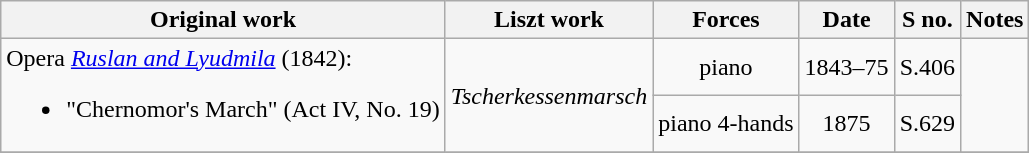<table class="wikitable">
<tr>
<th>Original work</th>
<th>Liszt work</th>
<th>Forces</th>
<th>Date</th>
<th>S no.</th>
<th>Notes</th>
</tr>
<tr>
<td rowspan=2>Opera <em><a href='#'>Ruslan and Lyudmila</a></em> (1842):<br><ul><li>"Chernomor's March" (Act IV, No. 19)</li></ul></td>
<td rowspan=2><em>Tscherkessenmarsch</em></td>
<td style="text-align: center">piano</td>
<td style="text-align: center">1843–75</td>
<td>S.406</td>
<td rowspan=2></td>
</tr>
<tr>
<td style="text-align: center">piano 4-hands</td>
<td style="text-align: center">1875</td>
<td>S.629</td>
</tr>
<tr>
</tr>
</table>
